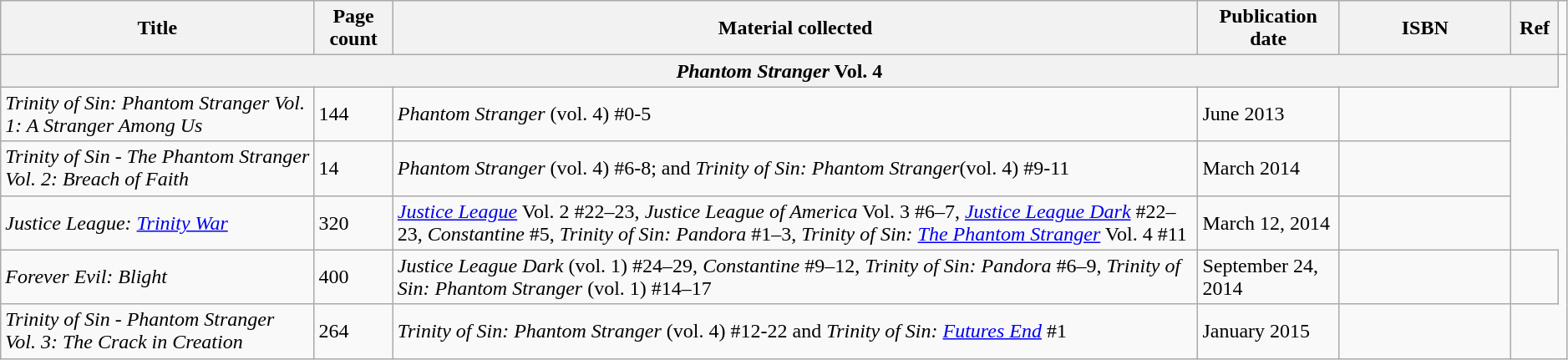<table class="wikitable collapsible collapsed sortable" width=99%>
<tr>
<th scope="col" width="20%">Title</th>
<th scope="col">Page count</th>
<th scope="col">Material collected</th>
<th scope="col" width="9%">Publication date</th>
<th scope="col" width="11%" class=unsortable>ISBN</th>
<th scope="col" width="3%" class=unsortable>Ref</th>
<td></td>
</tr>
<tr>
<th colspan="6"><em>Phantom Stranger</em> Vol. 4</th>
</tr>
<tr>
<td scope="row"><em>Trinity of Sin: Phantom Stranger Vol. 1: A Stranger Among Us</em></td>
<td>144</td>
<td><em>Phantom Stranger</em> (vol. 4) #0-5</td>
<td>June 2013</td>
<td></td>
</tr>
<tr>
<td scope="row"><em>Trinity of Sin - The Phantom Stranger Vol. 2: Breach of Faith</em></td>
<td>14</td>
<td><em>Phantom Stranger</em> (vol. 4) #6-8; and <em>Trinity of Sin: Phantom Stranger</em>(vol. 4) #9-11</td>
<td>March 2014</td>
<td></td>
</tr>
<tr>
<td scope="row"><em>Justice League: <a href='#'>Trinity War</a></em></td>
<td>320</td>
<td><em><a href='#'>Justice League</a></em> Vol. 2 #22–23, <em>Justice League of America</em> Vol. 3 #6–7, <em><a href='#'>Justice League Dark</a></em> #22–23, <em>Constantine</em> #5, <em>Trinity of Sin: Pandora</em> #1–3, <em>Trinity of Sin: <a href='#'>The Phantom Stranger</a></em> Vol. 4 #11</td>
<td>March 12, 2014</td>
<td></td>
</tr>
<tr>
<td scope="row"><em>Forever Evil: Blight</em></td>
<td>400</td>
<td><em>Justice League Dark</em> (vol. 1) #24–29, <em>Constantine</em> #9–12, <em>Trinity of Sin: Pandora</em> #6–9, <em>Trinity of Sin: Phantom Stranger</em> (vol. 1) #14–17</td>
<td>September 24, 2014</td>
<td></td>
<td></td>
</tr>
<tr>
<td><em>Trinity of Sin - Phantom Stranger Vol. 3: The Crack in Creation</em></td>
<td>264</td>
<td><em>Trinity of Sin: Phantom Stranger</em> (vol. 4) #12-22 and <em>Trinity of Sin: <a href='#'>Futures End</a></em> #1</td>
<td>January 2015</td>
<td></td>
</tr>
</table>
